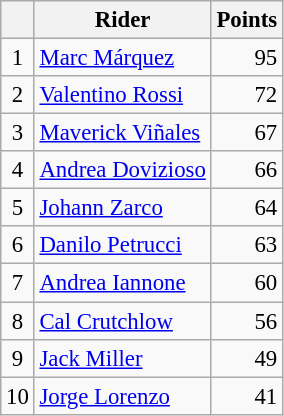<table class="wikitable" style="font-size: 95%;">
<tr>
<th></th>
<th>Rider</th>
<th>Points</th>
</tr>
<tr>
<td align=center>1</td>
<td> <a href='#'>Marc Márquez</a></td>
<td align=right>95</td>
</tr>
<tr>
<td align=center>2</td>
<td> <a href='#'>Valentino Rossi</a></td>
<td align=right>72</td>
</tr>
<tr>
<td align=center>3</td>
<td> <a href='#'>Maverick Viñales</a></td>
<td align=right>67</td>
</tr>
<tr>
<td align=center>4</td>
<td> <a href='#'>Andrea Dovizioso</a></td>
<td align=right>66</td>
</tr>
<tr>
<td align=center>5</td>
<td> <a href='#'>Johann Zarco</a></td>
<td align=right>64</td>
</tr>
<tr>
<td align=center>6</td>
<td> <a href='#'>Danilo Petrucci</a></td>
<td align=right>63</td>
</tr>
<tr>
<td align=center>7</td>
<td> <a href='#'>Andrea Iannone</a></td>
<td align=right>60</td>
</tr>
<tr>
<td align=center>8</td>
<td> <a href='#'>Cal Crutchlow</a></td>
<td align=right>56</td>
</tr>
<tr>
<td align=center>9</td>
<td> <a href='#'>Jack Miller</a></td>
<td align=right>49</td>
</tr>
<tr>
<td align=center>10</td>
<td> <a href='#'>Jorge Lorenzo</a></td>
<td align=right>41</td>
</tr>
</table>
